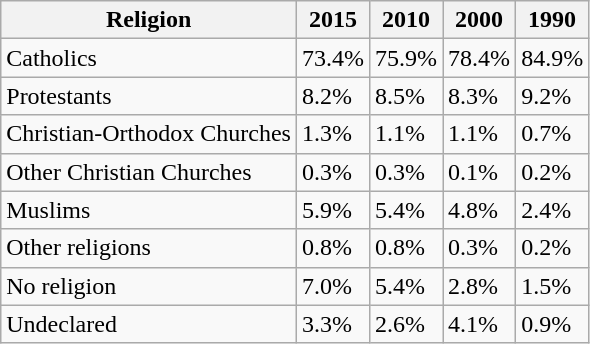<table class="wikitable">
<tr>
<th>Religion</th>
<th>2015</th>
<th>2010</th>
<th>2000</th>
<th>1990</th>
</tr>
<tr>
<td>Catholics</td>
<td>73.4%</td>
<td>75.9%</td>
<td>78.4%</td>
<td>84.9%</td>
</tr>
<tr>
<td>Protestants</td>
<td>8.2%</td>
<td>8.5%</td>
<td>8.3%</td>
<td>9.2%</td>
</tr>
<tr>
<td>Christian-Orthodox Churches</td>
<td>1.3%</td>
<td>1.1%</td>
<td>1.1%</td>
<td>0.7%</td>
</tr>
<tr>
<td>Other Christian Churches</td>
<td>0.3%</td>
<td>0.3%</td>
<td>0.1%</td>
<td>0.2%</td>
</tr>
<tr>
<td>Muslims</td>
<td>5.9%</td>
<td>5.4%</td>
<td>4.8%</td>
<td>2.4%</td>
</tr>
<tr>
<td>Other religions</td>
<td>0.8%</td>
<td>0.8%</td>
<td>0.3%</td>
<td>0.2%</td>
</tr>
<tr>
<td>No religion</td>
<td>7.0%</td>
<td>5.4%</td>
<td>2.8%</td>
<td>1.5%</td>
</tr>
<tr>
<td>Undeclared</td>
<td>3.3%</td>
<td>2.6%</td>
<td>4.1%</td>
<td>0.9%</td>
</tr>
</table>
